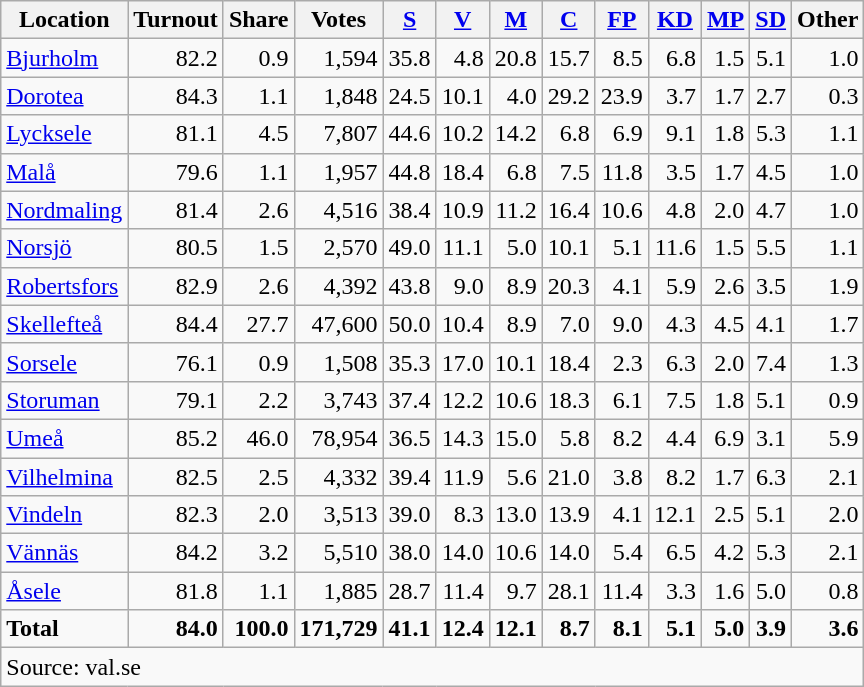<table class="wikitable sortable" style=text-align:right>
<tr>
<th>Location</th>
<th>Turnout</th>
<th>Share</th>
<th>Votes</th>
<th><a href='#'>S</a></th>
<th><a href='#'>V</a></th>
<th><a href='#'>M</a></th>
<th><a href='#'>C</a></th>
<th><a href='#'>FP</a></th>
<th><a href='#'>KD</a></th>
<th><a href='#'>MP</a></th>
<th><a href='#'>SD</a></th>
<th>Other</th>
</tr>
<tr>
<td align=left><a href='#'>Bjurholm</a></td>
<td>82.2</td>
<td>0.9</td>
<td>1,594</td>
<td>35.8</td>
<td>4.8</td>
<td>20.8</td>
<td>15.7</td>
<td>8.5</td>
<td>6.8</td>
<td>1.5</td>
<td>5.1</td>
<td>1.0</td>
</tr>
<tr>
<td align=left><a href='#'>Dorotea</a></td>
<td>84.3</td>
<td>1.1</td>
<td>1,848</td>
<td>24.5</td>
<td>10.1</td>
<td>4.0</td>
<td>29.2</td>
<td>23.9</td>
<td>3.7</td>
<td>1.7</td>
<td>2.7</td>
<td>0.3</td>
</tr>
<tr>
<td align=left><a href='#'>Lycksele</a></td>
<td>81.1</td>
<td>4.5</td>
<td>7,807</td>
<td>44.6</td>
<td>10.2</td>
<td>14.2</td>
<td>6.8</td>
<td>6.9</td>
<td>9.1</td>
<td>1.8</td>
<td>5.3</td>
<td>1.1</td>
</tr>
<tr>
<td align=left><a href='#'>Malå</a></td>
<td>79.6</td>
<td>1.1</td>
<td>1,957</td>
<td>44.8</td>
<td>18.4</td>
<td>6.8</td>
<td>7.5</td>
<td>11.8</td>
<td>3.5</td>
<td>1.7</td>
<td>4.5</td>
<td>1.0</td>
</tr>
<tr>
<td align=left><a href='#'>Nordmaling</a></td>
<td>81.4</td>
<td>2.6</td>
<td>4,516</td>
<td>38.4</td>
<td>10.9</td>
<td>11.2</td>
<td>16.4</td>
<td>10.6</td>
<td>4.8</td>
<td>2.0</td>
<td>4.7</td>
<td>1.0</td>
</tr>
<tr>
<td align=left><a href='#'>Norsjö</a></td>
<td>80.5</td>
<td>1.5</td>
<td>2,570</td>
<td>49.0</td>
<td>11.1</td>
<td>5.0</td>
<td>10.1</td>
<td>5.1</td>
<td>11.6</td>
<td>1.5</td>
<td>5.5</td>
<td>1.1</td>
</tr>
<tr>
<td align=left><a href='#'>Robertsfors</a></td>
<td>82.9</td>
<td>2.6</td>
<td>4,392</td>
<td>43.8</td>
<td>9.0</td>
<td>8.9</td>
<td>20.3</td>
<td>4.1</td>
<td>5.9</td>
<td>2.6</td>
<td>3.5</td>
<td>1.9</td>
</tr>
<tr>
<td align=left><a href='#'>Skellefteå</a></td>
<td>84.4</td>
<td>27.7</td>
<td>47,600</td>
<td>50.0</td>
<td>10.4</td>
<td>8.9</td>
<td>7.0</td>
<td>9.0</td>
<td>4.3</td>
<td>4.5</td>
<td>4.1</td>
<td>1.7</td>
</tr>
<tr>
<td align=left><a href='#'>Sorsele</a></td>
<td>76.1</td>
<td>0.9</td>
<td>1,508</td>
<td>35.3</td>
<td>17.0</td>
<td>10.1</td>
<td>18.4</td>
<td>2.3</td>
<td>6.3</td>
<td>2.0</td>
<td>7.4</td>
<td>1.3</td>
</tr>
<tr>
<td align=left><a href='#'>Storuman</a></td>
<td>79.1</td>
<td>2.2</td>
<td>3,743</td>
<td>37.4</td>
<td>12.2</td>
<td>10.6</td>
<td>18.3</td>
<td>6.1</td>
<td>7.5</td>
<td>1.8</td>
<td>5.1</td>
<td>0.9</td>
</tr>
<tr>
<td align=left><a href='#'>Umeå</a></td>
<td>85.2</td>
<td>46.0</td>
<td>78,954</td>
<td>36.5</td>
<td>14.3</td>
<td>15.0</td>
<td>5.8</td>
<td>8.2</td>
<td>4.4</td>
<td>6.9</td>
<td>3.1</td>
<td>5.9</td>
</tr>
<tr>
<td align=left><a href='#'>Vilhelmina</a></td>
<td>82.5</td>
<td>2.5</td>
<td>4,332</td>
<td>39.4</td>
<td>11.9</td>
<td>5.6</td>
<td>21.0</td>
<td>3.8</td>
<td>8.2</td>
<td>1.7</td>
<td>6.3</td>
<td>2.1</td>
</tr>
<tr>
<td align=left><a href='#'>Vindeln</a></td>
<td>82.3</td>
<td>2.0</td>
<td>3,513</td>
<td>39.0</td>
<td>8.3</td>
<td>13.0</td>
<td>13.9</td>
<td>4.1</td>
<td>12.1</td>
<td>2.5</td>
<td>5.1</td>
<td>2.0</td>
</tr>
<tr>
<td align=left><a href='#'>Vännäs</a></td>
<td>84.2</td>
<td>3.2</td>
<td>5,510</td>
<td>38.0</td>
<td>14.0</td>
<td>10.6</td>
<td>14.0</td>
<td>5.4</td>
<td>6.5</td>
<td>4.2</td>
<td>5.3</td>
<td>2.1</td>
</tr>
<tr>
<td align=left><a href='#'>Åsele</a></td>
<td>81.8</td>
<td>1.1</td>
<td>1,885</td>
<td>28.7</td>
<td>11.4</td>
<td>9.7</td>
<td>28.1</td>
<td>11.4</td>
<td>3.3</td>
<td>1.6</td>
<td>5.0</td>
<td>0.8</td>
</tr>
<tr>
<td align=left><strong>Total</strong></td>
<td><strong>84.0</strong></td>
<td><strong>100.0</strong></td>
<td><strong>171,729</strong></td>
<td><strong>41.1</strong></td>
<td><strong>12.4</strong></td>
<td><strong>12.1</strong></td>
<td><strong>8.7</strong></td>
<td><strong>8.1</strong></td>
<td><strong>5.1</strong></td>
<td><strong>5.0</strong></td>
<td><strong>3.9</strong></td>
<td><strong>3.6</strong></td>
</tr>
<tr>
<td align=left colspan=13>Source: val.se</td>
</tr>
</table>
